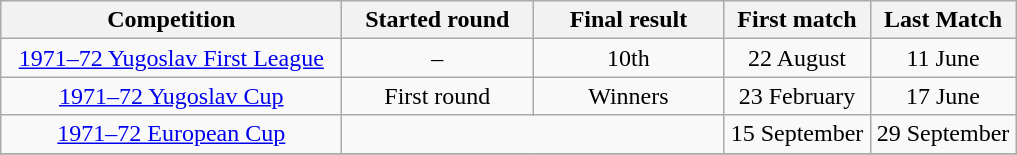<table class="wikitable" style="text-align: center;">
<tr>
<th width="220">Competition</th>
<th width="120">Started round</th>
<th width="120">Final result</th>
<th width="90">First match</th>
<th width="90">Last Match</th>
</tr>
<tr>
<td><a href='#'>1971–72 Yugoslav First League</a></td>
<td>–</td>
<td>10th</td>
<td>22 August</td>
<td>11 June</td>
</tr>
<tr>
<td><a href='#'>1971–72 Yugoslav Cup</a></td>
<td>First round</td>
<td>Winners</td>
<td>23 February</td>
<td>17 June</td>
</tr>
<tr>
<td><a href='#'>1971–72 European Cup</a></td>
<td colspan=2></td>
<td>15 September</td>
<td>29 September</td>
</tr>
<tr>
</tr>
</table>
